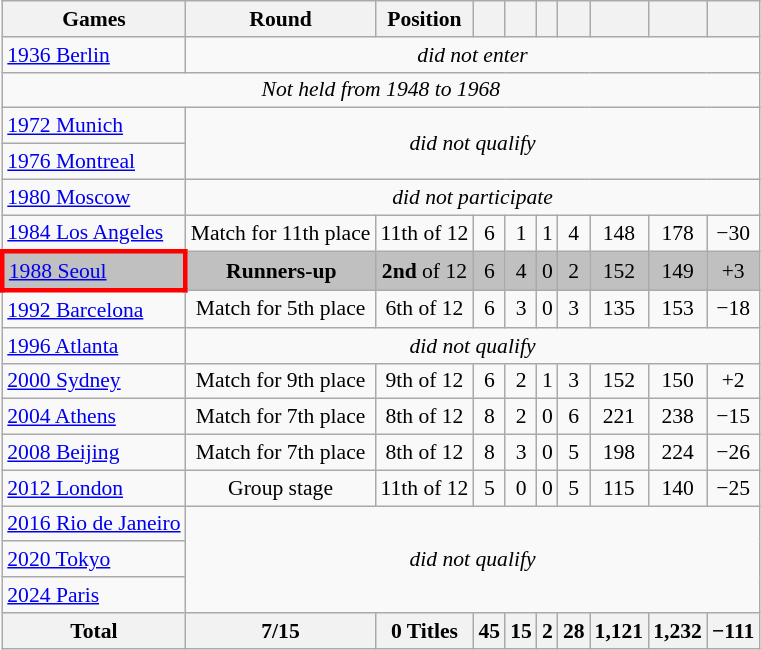<table class="wikitable" style="font-size: 90%; text-align: center;">
<tr>
<th>Games</th>
<th>Round</th>
<th>Position</th>
<th></th>
<th></th>
<th></th>
<th></th>
<th></th>
<th></th>
<th></th>
</tr>
<tr>
<td style="text-align: left;"> <a href='#'>1936 Berlin</a></td>
<td colspan="9"><em>did not enter</em></td>
</tr>
<tr>
<td colspan="10"><em>Not held from 1948 to 1968</em></td>
</tr>
<tr>
<td style="text-align: left;"> <a href='#'>1972 Munich</a></td>
<td colspan="9" rowspan="2"><em>did not qualify</em></td>
</tr>
<tr>
<td style="text-align: left;"> <a href='#'>1976 Montreal</a></td>
</tr>
<tr>
<td style="text-align: left;"> <a href='#'>1980 Moscow</a></td>
<td colspan="9"><em>did not participate</em></td>
</tr>
<tr>
<td style="text-align: left;"> <a href='#'>1984 Los Angeles</a></td>
<td>Match for 11th place</td>
<td>11th of 12</td>
<td>6</td>
<td>1</td>
<td>1</td>
<td>4</td>
<td>148</td>
<td>178</td>
<td>−30</td>
</tr>
<tr style="background: silver;">
<td align=left style="border: 3px solid red"> <a href='#'>1988 Seoul</a></td>
<td><strong>Runners-up</strong></td>
<td><strong>2nd</strong> of 12</td>
<td>6</td>
<td>4</td>
<td>0</td>
<td>2</td>
<td>152</td>
<td>149</td>
<td>+3</td>
</tr>
<tr>
<td style="text-align: left;"> <a href='#'>1992 Barcelona</a></td>
<td>Match for 5th place</td>
<td>6th of 12</td>
<td>6</td>
<td>3</td>
<td>0</td>
<td>3</td>
<td>135</td>
<td>153</td>
<td>−18</td>
</tr>
<tr>
<td style="text-align: left;"> <a href='#'>1996 Atlanta</a></td>
<td colspan="9"><em>did not qualify</em></td>
</tr>
<tr>
<td style="text-align: left;"> <a href='#'>2000 Sydney</a></td>
<td>Match for 9th place</td>
<td>9th of 12</td>
<td>6</td>
<td>2</td>
<td>1</td>
<td>3</td>
<td>152</td>
<td>150</td>
<td>+2</td>
</tr>
<tr>
<td style="text-align: left;"> <a href='#'>2004 Athens</a></td>
<td>Match for 7th place</td>
<td>8th of 12</td>
<td>8</td>
<td>2</td>
<td>0</td>
<td>6</td>
<td>221</td>
<td>238</td>
<td>−15</td>
</tr>
<tr>
<td style="text-align: left;"> <a href='#'>2008 Beijing</a></td>
<td>Match for 7th place</td>
<td>8th of 12</td>
<td>8</td>
<td>3</td>
<td>0</td>
<td>5</td>
<td>198</td>
<td>224</td>
<td>−26</td>
</tr>
<tr>
<td style="text-align: left;"> <a href='#'>2012 London</a></td>
<td>Group stage</td>
<td>11th of 12</td>
<td>5</td>
<td>0</td>
<td>0</td>
<td>5</td>
<td>115</td>
<td>140</td>
<td>−25</td>
</tr>
<tr>
<td style="text-align: left;"> <a href='#'>2016 Rio de Janeiro</a></td>
<td colspan="9" rowspan=3><em>did not qualify</em></td>
</tr>
<tr>
<td style="text-align: left;"> <a href='#'>2020 Tokyo</a></td>
</tr>
<tr>
<td style="text-align: left;"> <a href='#'>2024 Paris</a></td>
</tr>
<tr>
<th>Total</th>
<th>7/15</th>
<th>0 Titles</th>
<th>45</th>
<th>15</th>
<th>2</th>
<th>28</th>
<th>1,121</th>
<th>1,232</th>
<th>−111</th>
</tr>
</table>
